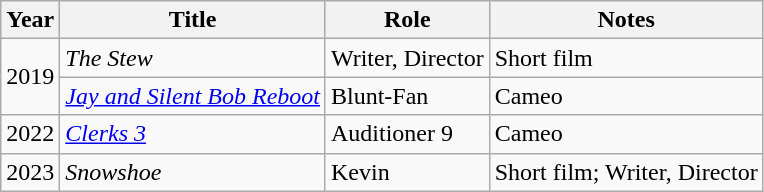<table class="wikitable sortable">
<tr>
<th>Year</th>
<th>Title</th>
<th>Role</th>
<th class="unsortable">Notes</th>
</tr>
<tr>
<td rowspan="2">2019</td>
<td><em>The Stew</em></td>
<td>Writer, Director</td>
<td>Short film</td>
</tr>
<tr>
<td><em><a href='#'>Jay and Silent Bob Reboot</a></em></td>
<td>Blunt-Fan</td>
<td>Cameo</td>
</tr>
<tr>
<td>2022</td>
<td><em><a href='#'>Clerks 3</a></em></td>
<td>Auditioner 9</td>
<td>Cameo</td>
</tr>
<tr>
<td>2023</td>
<td><em>Snowshoe</em></td>
<td>Kevin</td>
<td>Short film; Writer, Director</td>
</tr>
</table>
